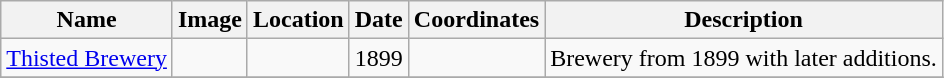<table class="wikitable sortable">
<tr>
<th>Name</th>
<th>Image</th>
<th>Location</th>
<th>Date</th>
<th>Coordinates</th>
<th>Description</th>
</tr>
<tr>
<td><a href='#'>Thisted Brewery</a></td>
<td></td>
<td></td>
<td>1899</td>
<td></td>
<td>Brewery from 1899 with later additions.</td>
</tr>
<tr>
</tr>
</table>
